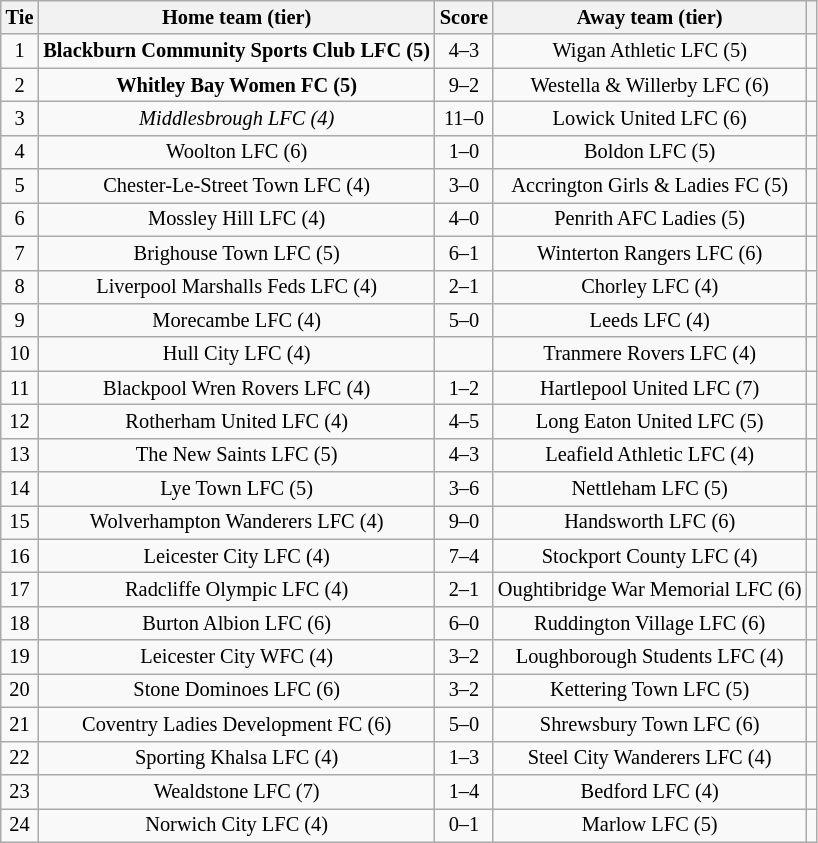<table class="wikitable" style="text-align:center; font-size:85%">
<tr>
<th>Tie</th>
<th>Home team (tier)</th>
<th>Score</th>
<th>Away team (tier)</th>
<th></th>
</tr>
<tr>
<td>1</td>
<td><strong>Blackburn Community Sports Club LFC (5)</strong></td>
<td>4–3</td>
<td>Wigan Athletic LFC (5)</td>
<td></td>
</tr>
<tr>
<td>2</td>
<td><strong>Whitley Bay Women FC (5)</strong></td>
<td>9–2</td>
<td>Westella & Willerby LFC (6)</td>
<td></td>
</tr>
<tr>
<td>3</td>
<td><em>Middlesbrough LFC (4)<strong></td>
<td>11–0</td>
<td>Lowick United LFC (6)</td>
<td></td>
</tr>
<tr>
<td>4</td>
<td></strong>Woolton LFC (6)<strong></td>
<td>1–0</td>
<td>Boldon LFC (5)</td>
<td></td>
</tr>
<tr>
<td>5</td>
<td></strong>Chester-Le-Street Town LFC (4)<strong></td>
<td>3–0</td>
<td>Accrington Girls & Ladies FC (5)</td>
<td></td>
</tr>
<tr>
<td>6</td>
<td></strong>Mossley Hill LFC (4)<strong></td>
<td>4–0</td>
<td>Penrith AFC Ladies (5)</td>
<td></td>
</tr>
<tr>
<td>7</td>
<td></strong>Brighouse Town LFC (5)<strong></td>
<td>6–1</td>
<td>Winterton Rangers LFC (6)</td>
<td></td>
</tr>
<tr>
<td>8</td>
<td></strong>Liverpool Marshalls Feds LFC (4)<strong></td>
<td>2–1</td>
<td>Chorley LFC (4)</td>
<td></td>
</tr>
<tr>
<td>9</td>
<td></strong>Morecambe LFC (4)<strong></td>
<td>5–0</td>
<td>Leeds LFC (4)</td>
<td></td>
</tr>
<tr>
<td>10</td>
<td>Hull City LFC (4)</td>
<td></td>
<td></strong>Tranmere Rovers LFC (4)<strong></td>
<td></td>
</tr>
<tr>
<td>11</td>
<td>Blackpool Wren Rovers LFC (4)</td>
<td>1–2</td>
<td></strong>Hartlepool United LFC (7)<strong></td>
<td></td>
</tr>
<tr>
<td>12</td>
<td>Rotherham United LFC (4)</td>
<td>4–5</td>
<td></strong>Long Eaton United LFC (5)<strong></td>
<td></td>
</tr>
<tr>
<td>13</td>
<td></strong>The New Saints LFC (5)<strong></td>
<td>4–3</td>
<td>Leafield Athletic LFC (4)</td>
<td></td>
</tr>
<tr>
<td>14</td>
<td>Lye Town LFC (5)</td>
<td>3–6</td>
<td></strong>Nettleham LFC (5)<strong></td>
<td></td>
</tr>
<tr>
<td>15</td>
<td></strong>Wolverhampton Wanderers LFC (4)<strong></td>
<td>9–0</td>
<td>Handsworth LFC (6)</td>
<td></td>
</tr>
<tr>
<td>16</td>
<td></strong>Leicester City LFC (4)<strong></td>
<td>7–4</td>
<td>Stockport County LFC (4)</td>
<td></td>
</tr>
<tr>
<td>17</td>
<td></strong>Radcliffe Olympic LFC (4)<strong></td>
<td>2–1 </td>
<td>Oughtibridge War Memorial LFC (6)</td>
<td></td>
</tr>
<tr>
<td>18</td>
<td></strong>Burton Albion LFC (6)<strong></td>
<td>6–0</td>
<td>Ruddington Village LFC (6)</td>
<td></td>
</tr>
<tr>
<td>19</td>
<td></strong>Leicester City WFC (4)<strong></td>
<td>3–2</td>
<td>Loughborough Students LFC (4)</td>
<td></td>
</tr>
<tr>
<td>20</td>
<td></strong>Stone Dominoes LFC (6)<strong></td>
<td>3–2 </td>
<td>Kettering Town LFC (5)</td>
<td></td>
</tr>
<tr>
<td>21</td>
<td></strong>Coventry Ladies Development FC (6)<strong></td>
<td>5–0</td>
<td>Shrewsbury Town LFC (6)</td>
<td></td>
</tr>
<tr>
<td>22</td>
<td>Sporting Khalsa LFC (4)</td>
<td>1–3</td>
<td></strong>Steel City Wanderers LFC (4)<strong></td>
<td></td>
</tr>
<tr>
<td>23</td>
<td>Wealdstone LFC (7)</td>
<td>1–4</td>
<td></strong>Bedford LFC (4)<strong></td>
<td></td>
</tr>
<tr>
<td>24</td>
<td>Norwich City LFC (4)</td>
<td>0–1</td>
<td></strong>Marlow LFC (5)<strong></td>
<td></td>
</tr>
</table>
